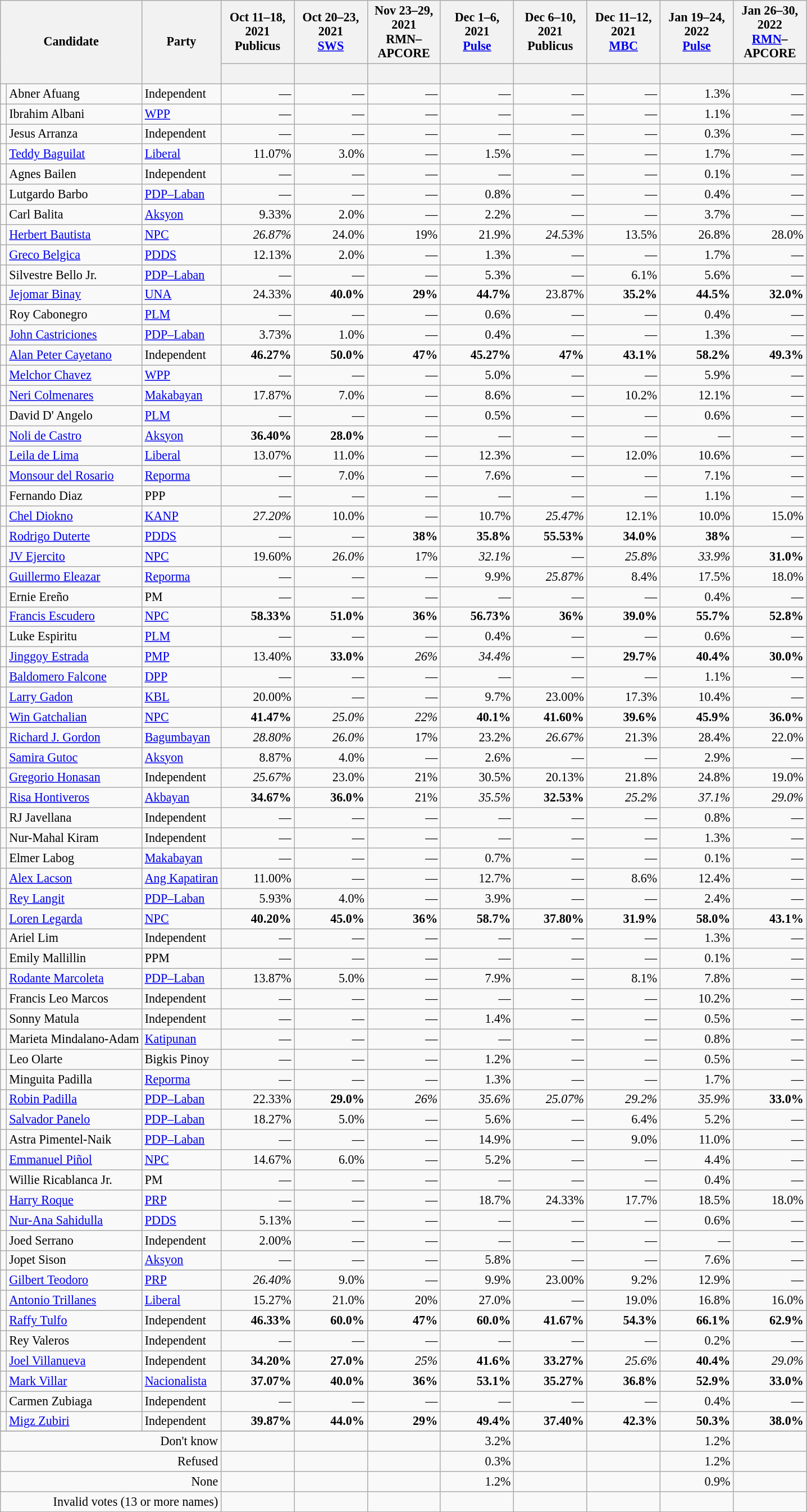<table class="wikitable sortable" style="font-size:92%; text-align:right;">
<tr>
<th colspan="2" rowspan="2" class="unsortable" width="5px">Candidate</th>
<th rowspan="2">Party</th>
<th width="80px">Oct 11–18, 2021<br>Publicus</th>
<th width="80px">Oct 20–23, 2021<br><a href='#'>SWS</a></th>
<th width="80px">Nov 23–29, 2021 <br>RMN–APCORE</th>
<th width="80px">Dec 1–6, 2021<br><a href='#'>Pulse</a></th>
<th width="80px">Dec 6–10, 2021<br>Publicus</th>
<th width="80px">Dec 11–12, 2021<br><a href='#'>MBC</a></th>
<th width="80px">Jan 19–24, 2022<br><a href='#'>Pulse</a></th>
<th width="80px">Jan 26–30, 2022<br><a href='#'>RMN</a>–APCORE</th>
</tr>
<tr>
<th><br></th>
<th><br></th>
<th></th>
<th></th>
<th></th>
<th></th>
<th></th>
<th></th>
</tr>
<tr>
<td></td>
<td data-sort-value="Afuang, Abner" align="left">Abner Afuang</td>
<td align=left>Independent</td>
<td>—</td>
<td>—</td>
<td>—</td>
<td>—</td>
<td>—</td>
<td>—</td>
<td>1.3%</td>
<td>—</td>
</tr>
<tr>
<td></td>
<td data-sort-value="Albani, Ibrahim" align="left">Ibrahim Albani</td>
<td align=left><a href='#'>WPP</a></td>
<td>—</td>
<td>—</td>
<td>—</td>
<td>—</td>
<td>—</td>
<td>—</td>
<td>1.1%</td>
<td>—</td>
</tr>
<tr>
<td></td>
<td data-sort-value="Arranza, Jesus" align="left">Jesus Arranza</td>
<td align=left>Independent</td>
<td>—</td>
<td>—</td>
<td>—</td>
<td>—</td>
<td>—</td>
<td>—</td>
<td>0.3%</td>
<td>—</td>
</tr>
<tr>
<td></td>
<td data-sort-value="Baguilat, Teddy" align="left"><a href='#'>Teddy Baguilat</a></td>
<td align=left><a href='#'>Liberal</a></td>
<td>11.07%</td>
<td>3.0%</td>
<td>—</td>
<td>1.5%</td>
<td>—</td>
<td>—</td>
<td>1.7%</td>
<td>—</td>
</tr>
<tr>
<td></td>
<td data-sort-value="Bailen, Agnes" align="left">Agnes Bailen</td>
<td align=left>Independent</td>
<td>—</td>
<td>—</td>
<td>—</td>
<td>—</td>
<td>—</td>
<td>—</td>
<td>0.1%</td>
<td>—</td>
</tr>
<tr>
<td></td>
<td data-sort-value="Barbo, Lutgardo" align="left">Lutgardo Barbo</td>
<td align=left><a href='#'>PDP–Laban</a></td>
<td>—</td>
<td>—</td>
<td>—</td>
<td>0.8%</td>
<td>—</td>
<td>—</td>
<td>0.4%</td>
<td>—</td>
</tr>
<tr>
<td></td>
<td data-sort-value="Balita, Carl" align="left">Carl Balita</td>
<td align=left><a href='#'>Aksyon</a></td>
<td>9.33%</td>
<td>2.0%</td>
<td>—</td>
<td>2.2%</td>
<td>—</td>
<td>—</td>
<td>3.7%</td>
<td>—</td>
</tr>
<tr>
<td></td>
<td data-sort-value="Bautista, Herbert" align="left"><a href='#'>Herbert Bautista</a></td>
<td align=left><a href='#'>NPC</a></td>
<td><em>26.87%</em></td>
<td>24.0%</td>
<td>19%</td>
<td>21.9%</td>
<td><em>24.53%</em></td>
<td>13.5%</td>
<td>26.8%</td>
<td>28.0%</td>
</tr>
<tr>
<td></td>
<td data-sort-value="Belgica, Greco" align="left"><a href='#'>Greco Belgica</a></td>
<td align=left><a href='#'>PDDS</a></td>
<td>12.13%</td>
<td>2.0%</td>
<td>—</td>
<td>1.3%</td>
<td>—</td>
<td>—</td>
<td>1.7%</td>
<td>—</td>
</tr>
<tr>
<td></td>
<td data-sort-value="Bello, Silvestre Jr." align="left">Silvestre Bello Jr.</td>
<td align=left><a href='#'>PDP–Laban</a></td>
<td>—</td>
<td>—</td>
<td>—</td>
<td>5.3%</td>
<td>—</td>
<td>6.1%</td>
<td>5.6%</td>
<td>—</td>
</tr>
<tr>
<td></td>
<td data-sort-value="Binay, Jejomar" align="left"><a href='#'>Jejomar Binay</a></td>
<td align=left><a href='#'>UNA</a></td>
<td>24.33%</td>
<td><strong>40.0%</strong></td>
<td><strong>29%</strong></td>
<td><strong>44.7%</strong></td>
<td>23.87%</td>
<td><strong>35.2%</strong></td>
<td><strong>44.5%</strong></td>
<td><strong>32.0%</strong></td>
</tr>
<tr>
<td></td>
<td data-sort-value="Cabonegro, Roy" align="left">Roy Cabonegro</td>
<td align=left><a href='#'>PLM</a></td>
<td>—</td>
<td>—</td>
<td>—</td>
<td>0.6%</td>
<td>—</td>
<td>—</td>
<td>0.4%</td>
<td>—</td>
</tr>
<tr>
<td></td>
<td data-sort-value="Castriciones, John" align="left"><a href='#'>John Castriciones</a></td>
<td align=left><a href='#'>PDP–Laban</a></td>
<td>3.73%</td>
<td>1.0%</td>
<td>—</td>
<td>0.4%</td>
<td>—</td>
<td>—</td>
<td>1.3%</td>
<td>—</td>
</tr>
<tr>
<td></td>
<td data-sort-value="Cayetano, Alan Peter" align="left"><a href='#'>Alan Peter Cayetano</a></td>
<td align=left>Independent</td>
<td><strong>46.27%</strong></td>
<td><strong>50.0%</strong></td>
<td><strong>47%</strong></td>
<td><strong>45.27%</strong></td>
<td><strong>47%</strong></td>
<td><strong>43.1%</strong></td>
<td><strong>58.2%</strong></td>
<td><strong>49.3%</strong></td>
</tr>
<tr>
<td></td>
<td data-sort-value="Chavez, Melchor" align="left"><a href='#'>Melchor Chavez</a></td>
<td align=left><a href='#'>WPP</a></td>
<td>—</td>
<td>—</td>
<td>—</td>
<td>5.0%</td>
<td>—</td>
<td>—</td>
<td>5.9%</td>
<td>—</td>
</tr>
<tr>
<td></td>
<td data-sort-value="Colmenares, Neri" align="left"><a href='#'>Neri Colmenares</a></td>
<td align=left><a href='#'>Makabayan</a></td>
<td>17.87%</td>
<td>7.0%</td>
<td>—</td>
<td>8.6%</td>
<td>—</td>
<td>10.2%</td>
<td>12.1%</td>
<td>—</td>
</tr>
<tr>
<td></td>
<td data-sort-value="D' Angelo, David" align="left">David D' Angelo</td>
<td align=left><a href='#'>PLM</a></td>
<td>—</td>
<td>—</td>
<td>—</td>
<td>0.5%</td>
<td>—</td>
<td>—</td>
<td>0.6%</td>
<td>—</td>
</tr>
<tr>
<td></td>
<td data-sort-value="De Castro, Noli" align="left"><a href='#'>Noli de Castro</a></td>
<td align=left><a href='#'>Aksyon</a></td>
<td><strong>36.40%</strong></td>
<td><strong>28.0%</strong></td>
<td>—</td>
<td>—</td>
<td>—</td>
<td>—</td>
<td>—</td>
<td>—</td>
</tr>
<tr>
<td></td>
<td data-sort-value="De Lima, Leila" align="left"><a href='#'>Leila de Lima</a></td>
<td align=left><a href='#'>Liberal</a></td>
<td>13.07%</td>
<td>11.0%</td>
<td>—</td>
<td>12.3%</td>
<td>—</td>
<td>12.0%</td>
<td>10.6%</td>
<td>—</td>
</tr>
<tr>
<td></td>
<td data-sort-value="Del Rosario, Monsour" align="left"><a href='#'>Monsour del Rosario</a></td>
<td align=left><a href='#'>Reporma</a></td>
<td>—</td>
<td>7.0%</td>
<td>—</td>
<td>7.6%</td>
<td>—</td>
<td>—</td>
<td>7.1%</td>
<td>—</td>
</tr>
<tr>
<td></td>
<td data-sort-value="Diaz, Fernando" align="left">Fernando Diaz</td>
<td align=left>PPP</td>
<td>—</td>
<td>—</td>
<td>—</td>
<td>—</td>
<td>—</td>
<td>—</td>
<td>1.1%</td>
<td>—</td>
</tr>
<tr>
<td></td>
<td data-sort-value="Diokno, Chel" align="left"><a href='#'>Chel Diokno</a></td>
<td align=left><a href='#'>KANP</a></td>
<td><em>27.20%</em></td>
<td>10.0%</td>
<td>—</td>
<td>10.7%</td>
<td><em>25.47%</em></td>
<td>12.1%</td>
<td>10.0%</td>
<td>15.0%</td>
</tr>
<tr>
<td></td>
<td data-sort-value="Duterte, Rodrigo" align="left"><a href='#'>Rodrigo Duterte</a></td>
<td align=left><a href='#'>PDDS</a></td>
<td>—</td>
<td>—</td>
<td><strong>38%</strong></td>
<td><strong>35.8%</strong></td>
<td><strong>55.53%</strong></td>
<td><strong>34.0%</strong></td>
<td><strong>38%</strong></td>
<td>—</td>
</tr>
<tr>
<td></td>
<td data-sort-value="Ejercito, JV" align="left"><a href='#'>JV Ejercito</a></td>
<td align=left><a href='#'>NPC</a></td>
<td>19.60%</td>
<td><em>26.0%</em></td>
<td>17%</td>
<td><em>32.1%</em></td>
<td>—</td>
<td><em>25.8%</em></td>
<td><em>33.9%</em></td>
<td><strong>31.0%</strong></td>
</tr>
<tr>
<td></td>
<td data-sort-value="Eleazar, Guillermo" align="left"><a href='#'>Guillermo Eleazar</a></td>
<td align=left><a href='#'>Reporma</a></td>
<td>—</td>
<td>—</td>
<td>—</td>
<td>9.9%</td>
<td><em>25.87%</em></td>
<td>8.4%</td>
<td>17.5%</td>
<td>18.0%</td>
</tr>
<tr>
<td></td>
<td data-sort-value="Ereño, Ernie" align="left">Ernie Ereño</td>
<td align=left>PM</td>
<td>—</td>
<td>—</td>
<td>—</td>
<td>—</td>
<td>—</td>
<td>—</td>
<td>0.4%</td>
<td>—</td>
</tr>
<tr>
<td></td>
<td data-sort-value="Escudero, Francis" align="left"><a href='#'>Francis Escudero</a></td>
<td align=left><a href='#'>NPC</a></td>
<td><strong>58.33%</strong></td>
<td><strong>51.0%</strong></td>
<td><strong>36%</strong></td>
<td><strong>56.73%</strong></td>
<td><strong>36%</strong></td>
<td><strong>39.0%</strong></td>
<td><strong>55.7%</strong></td>
<td><strong>52.8%</strong></td>
</tr>
<tr>
<td></td>
<td data-sort-value="Espiritu, Luke" align="left">Luke Espiritu</td>
<td align=left><a href='#'>PLM</a></td>
<td>—</td>
<td>—</td>
<td>—</td>
<td>0.4%</td>
<td>—</td>
<td>—</td>
<td>0.6%</td>
<td>—</td>
</tr>
<tr>
<td></td>
<td data-sort-value="Estrada, Jinggoy" align="left"><a href='#'>Jinggoy Estrada</a></td>
<td align=left><a href='#'>PMP</a></td>
<td>13.40%</td>
<td><strong>33.0%</strong></td>
<td><em>26%</em></td>
<td><em>34.4%</em></td>
<td>—</td>
<td><strong>29.7%</strong></td>
<td><strong>40.4%</strong></td>
<td><strong>30.0%</strong></td>
</tr>
<tr>
<td></td>
<td data-sort-value="Falcone, Baldomero" align="left"><a href='#'>Baldomero Falcone</a></td>
<td align=left><a href='#'>DPP</a></td>
<td>—</td>
<td>—</td>
<td>—</td>
<td>—</td>
<td>—</td>
<td>—</td>
<td>1.1%</td>
<td>—</td>
</tr>
<tr>
<td></td>
<td data-sort-value="Gadon, Larry" align="left"><a href='#'>Larry Gadon</a></td>
<td align=left><a href='#'>KBL</a></td>
<td>20.00%</td>
<td>—</td>
<td>—</td>
<td>9.7%</td>
<td>23.00%</td>
<td>17.3%</td>
<td>10.4%</td>
<td>—</td>
</tr>
<tr>
<td></td>
<td data-sort-value="Gatchalian, Win" align="left"><a href='#'>Win Gatchalian</a></td>
<td align=left><a href='#'>NPC</a></td>
<td><strong>41.47%</strong></td>
<td><em>25.0%</em></td>
<td><em>22%</em></td>
<td><strong>40.1%</strong></td>
<td><strong>41.60%</strong></td>
<td><strong>39.6%</strong></td>
<td><strong>45.9%</strong></td>
<td><strong>36.0%</strong></td>
</tr>
<tr>
<td></td>
<td data-sort-value="Gordon, Richard J." align="left"><a href='#'>Richard J. Gordon</a></td>
<td align=left><a href='#'>Bagumbayan</a></td>
<td><em>28.80%</em></td>
<td><em>26.0%</em></td>
<td>17%</td>
<td>23.2%</td>
<td><em>26.67%</em></td>
<td>21.3%</td>
<td>28.4%</td>
<td>22.0%</td>
</tr>
<tr>
<td></td>
<td data-sort-value="Gutoc, Samira" align="left"><a href='#'>Samira Gutoc</a></td>
<td align=left><a href='#'>Aksyon</a></td>
<td>8.87%</td>
<td>4.0%</td>
<td>—</td>
<td>2.6%</td>
<td>—</td>
<td>—</td>
<td>2.9%</td>
<td>—</td>
</tr>
<tr>
<td></td>
<td data-sort-value="Honasan, Gregorio" align="left"><a href='#'>Gregorio Honasan</a></td>
<td align=left>Independent</td>
<td><em>25.67%</em></td>
<td>23.0%</td>
<td>21%</td>
<td>30.5%</td>
<td>20.13%</td>
<td>21.8%</td>
<td>24.8%</td>
<td>19.0%</td>
</tr>
<tr>
<td></td>
<td data-sort-value="Hontiveros, Risa" align="left"><a href='#'>Risa Hontiveros</a></td>
<td align=left><a href='#'>Akbayan</a></td>
<td><strong>34.67%</strong></td>
<td><strong>36.0%</strong></td>
<td>21%</td>
<td><em>35.5%</em></td>
<td><strong>32.53%</strong></td>
<td><em>25.2%</em></td>
<td><em>37.1%</em></td>
<td><em>29.0%</em></td>
</tr>
<tr>
<td></td>
<td data-sort-value="Javellana, RJ" align="left">RJ Javellana</td>
<td align=left>Independent</td>
<td>—</td>
<td>—</td>
<td>—</td>
<td>—</td>
<td>—</td>
<td>—</td>
<td>0.8%</td>
<td>—</td>
</tr>
<tr>
<td></td>
<td data-sort-value="Kiram, Nur-Mahal" align="left">Nur-Mahal Kiram</td>
<td align=left>Independent</td>
<td>—</td>
<td>—</td>
<td>—</td>
<td>—</td>
<td>—</td>
<td>—</td>
<td>1.3%</td>
<td>—</td>
</tr>
<tr>
<td></td>
<td data-sort-value="Labog, Elmer" align="left">Elmer Labog</td>
<td align=left><a href='#'>Makabayan</a></td>
<td>—</td>
<td>—</td>
<td>—</td>
<td>0.7%</td>
<td>—</td>
<td>—</td>
<td>0.1%</td>
<td>—</td>
</tr>
<tr>
<td></td>
<td data-sort-value="Lacson, Alex" align="left"><a href='#'>Alex Lacson</a></td>
<td align=left><a href='#'>Ang Kapatiran</a></td>
<td>11.00%</td>
<td>—</td>
<td>—</td>
<td>12.7%</td>
<td>—</td>
<td>8.6%</td>
<td>12.4%</td>
<td>—</td>
</tr>
<tr>
<td></td>
<td data-sort-value="Langit, Rey" align="left"><a href='#'>Rey Langit</a></td>
<td align=left><a href='#'>PDP–Laban</a></td>
<td>5.93%</td>
<td>4.0%</td>
<td>—</td>
<td>3.9%</td>
<td>—</td>
<td>—</td>
<td>2.4%</td>
<td>—</td>
</tr>
<tr>
<td></td>
<td data-sort-value="Legarda, Loren" align="left"><a href='#'>Loren Legarda</a></td>
<td align=left><a href='#'>NPC</a></td>
<td><strong>40.20%</strong></td>
<td><strong>45.0%</strong></td>
<td><strong>36%</strong></td>
<td><strong>58.7%</strong></td>
<td><strong>37.80%</strong></td>
<td><strong>31.9%</strong></td>
<td><strong>58.0%</strong></td>
<td><strong>43.1%</strong></td>
</tr>
<tr>
<td></td>
<td data-sort-value="Lim, Ariel" align="left">Ariel Lim</td>
<td align=left>Independent</td>
<td>—</td>
<td>—</td>
<td>—</td>
<td>—</td>
<td>—</td>
<td>—</td>
<td>1.3%</td>
<td>—</td>
</tr>
<tr>
<td></td>
<td data-sort-value="Mallillin, Emily" align="left">Emily Mallillin</td>
<td align=left>PPM</td>
<td>—</td>
<td>—</td>
<td>—</td>
<td>—</td>
<td>—</td>
<td>—</td>
<td>0.1%</td>
<td>—</td>
</tr>
<tr>
<td></td>
<td data-sort-value="Marcoleta, Rodante" align="left"><a href='#'>Rodante Marcoleta</a></td>
<td align=left><a href='#'>PDP–Laban</a></td>
<td>13.87%</td>
<td>5.0%</td>
<td>—</td>
<td>7.9%</td>
<td>—</td>
<td>8.1%</td>
<td>7.8%</td>
<td>—</td>
</tr>
<tr>
<td></td>
<td data-sort-value="Marcos, Francis Leo" align="left">Francis Leo Marcos</td>
<td align=left>Independent</td>
<td>—</td>
<td>—</td>
<td>—</td>
<td>—</td>
<td>—</td>
<td>—</td>
<td>10.2%</td>
<td>—</td>
</tr>
<tr>
<td></td>
<td data-sort-value="Matula, Sonny" align="left">Sonny Matula</td>
<td align=left>Independent</td>
<td>—</td>
<td>—</td>
<td>—</td>
<td>1.4%</td>
<td>—</td>
<td>—</td>
<td>0.5%</td>
<td>—</td>
</tr>
<tr>
<td></td>
<td data-sort-value="Mindalano-Adam, Marieta" align="left">Marieta Mindalano-Adam</td>
<td align=left><a href='#'>Katipunan</a></td>
<td>—</td>
<td>—</td>
<td>—</td>
<td>—</td>
<td>—</td>
<td>—</td>
<td>0.8%</td>
<td>—</td>
</tr>
<tr>
<td></td>
<td data-sort-value="Olarte, Leo" align="left">Leo Olarte</td>
<td align=left>Bigkis Pinoy</td>
<td>—</td>
<td>—</td>
<td>—</td>
<td>1.2%</td>
<td>—</td>
<td>—</td>
<td>0.5%</td>
<td>—</td>
</tr>
<tr>
<td></td>
<td data-sort-value="Padilla, Minguita" align="left">Minguita Padilla</td>
<td align=left><a href='#'>Reporma</a></td>
<td>—</td>
<td>—</td>
<td>—</td>
<td>1.3%</td>
<td>—</td>
<td>—</td>
<td>1.7%</td>
<td>—</td>
</tr>
<tr>
<td></td>
<td data-sort-value="Padilla, Robin" align="left"><a href='#'>Robin Padilla</a></td>
<td align=left><a href='#'>PDP–Laban</a></td>
<td>22.33%</td>
<td><strong>29.0%</strong></td>
<td><em>26%</em></td>
<td><em>35.6%</em></td>
<td><em>25.07%</em></td>
<td><em>29.2%</em></td>
<td><em>35.9%</em></td>
<td><strong>33.0%</strong></td>
</tr>
<tr>
<td></td>
<td data-sort-value="Panelo, Salvador" align="left"><a href='#'>Salvador Panelo</a></td>
<td align=left><a href='#'>PDP–Laban</a></td>
<td>18.27%</td>
<td>5.0%</td>
<td>—</td>
<td>5.6%</td>
<td>—</td>
<td>6.4%</td>
<td>5.2%</td>
<td>—</td>
</tr>
<tr>
<td></td>
<td data-sort-value="Pimentel-Naik, Astra" align="left">Astra Pimentel-Naik</td>
<td align=left><a href='#'>PDP–Laban</a></td>
<td>—</td>
<td>—</td>
<td>—</td>
<td>14.9%</td>
<td>—</td>
<td>9.0%</td>
<td>11.0%</td>
<td>—</td>
</tr>
<tr>
<td></td>
<td data-sort-value="Piñol, Emmanuel" align="left"><a href='#'>Emmanuel Piñol</a></td>
<td align=left><a href='#'>NPC</a></td>
<td>14.67%</td>
<td>6.0%</td>
<td>—</td>
<td>5.2%</td>
<td>—</td>
<td>—</td>
<td>4.4%</td>
<td>—</td>
</tr>
<tr>
<td></td>
<td data-sort-value="Ricablanca, Willie Jr." align="left">Willie Ricablanca Jr.</td>
<td align=left>PM</td>
<td>—</td>
<td>—</td>
<td>—</td>
<td>—</td>
<td>—</td>
<td>—</td>
<td>0.4%</td>
<td>—</td>
</tr>
<tr>
<td></td>
<td data-sort-value="Roque, Harry" align="left"><a href='#'>Harry Roque</a></td>
<td align=left><a href='#'>PRP</a></td>
<td>—</td>
<td>—</td>
<td>—</td>
<td>18.7%</td>
<td>24.33%</td>
<td>17.7%</td>
<td>18.5%</td>
<td>18.0%</td>
</tr>
<tr>
<td></td>
<td data-sort-value="Sahidulla, Nur-Ana" align="left"><a href='#'>Nur-Ana Sahidulla</a></td>
<td align=left><a href='#'>PDDS</a></td>
<td>5.13%</td>
<td>—</td>
<td>—</td>
<td>—</td>
<td>—</td>
<td>—</td>
<td>0.6%</td>
<td>—</td>
</tr>
<tr>
<td></td>
<td data-sort-value="Serrano, Joed" align="left">Joed Serrano</td>
<td align=left>Independent</td>
<td>2.00%</td>
<td>—</td>
<td>—</td>
<td>—</td>
<td>—</td>
<td>—</td>
<td>—</td>
<td>—</td>
</tr>
<tr>
<td></td>
<td data-sort-value="Sison, Jopet" align="left">Jopet Sison</td>
<td align=left><a href='#'>Aksyon</a></td>
<td>—</td>
<td>—</td>
<td>—</td>
<td>5.8%</td>
<td>—</td>
<td>—</td>
<td>7.6%</td>
<td>—</td>
</tr>
<tr>
<td></td>
<td data-sort-value="Teodoro, Gilbert" align="left"><a href='#'>Gilbert Teodoro</a></td>
<td align=left><a href='#'>PRP</a></td>
<td><em>26.40%</em></td>
<td>9.0%</td>
<td>—</td>
<td>9.9%</td>
<td>23.00%</td>
<td>9.2%</td>
<td>12.9%</td>
<td>—</td>
</tr>
<tr>
<td></td>
<td data-sort-value="Trillanes, Antonio" align="left"><a href='#'>Antonio Trillanes</a></td>
<td align=left><a href='#'>Liberal</a></td>
<td>15.27%</td>
<td>21.0%</td>
<td>20%</td>
<td>27.0%</td>
<td>—</td>
<td>19.0%</td>
<td>16.8%</td>
<td>16.0%</td>
</tr>
<tr>
<td></td>
<td data-sort-value="Tulfo, Raffy" align="left"><a href='#'>Raffy Tulfo</a></td>
<td align=left>Independent</td>
<td><strong>46.33%</strong></td>
<td><strong>60.0%</strong></td>
<td><strong>47%</strong></td>
<td><strong>60.0%</strong></td>
<td><strong>41.67%</strong></td>
<td><strong>54.3%</strong></td>
<td><strong>66.1%</strong></td>
<td><strong>62.9%</strong></td>
</tr>
<tr>
<td></td>
<td data-sort-value="Valeros, Rey" align="left">Rey Valeros</td>
<td align=left>Independent</td>
<td>—</td>
<td>—</td>
<td>—</td>
<td>—</td>
<td>—</td>
<td>—</td>
<td>0.2%</td>
<td>—</td>
</tr>
<tr>
<td></td>
<td data-sort-value="Villanueva, Joel" align="left"><a href='#'>Joel Villanueva</a></td>
<td align=left>Independent</td>
<td><strong>34.20%</strong></td>
<td><strong>27.0%</strong></td>
<td><em>25%</em></td>
<td><strong>41.6%</strong></td>
<td><strong>33.27%</strong></td>
<td><em>25.6%</em></td>
<td><strong>40.4%</strong></td>
<td><em>29.0%</em></td>
</tr>
<tr>
<td></td>
<td data-sort-value="Villar, Mark" align="left"><a href='#'>Mark Villar</a></td>
<td align=left><a href='#'>Nacionalista</a></td>
<td><strong>37.07%</strong></td>
<td><strong>40.0%</strong></td>
<td><strong>36%</strong></td>
<td><strong>53.1%</strong></td>
<td><strong>35.27%</strong></td>
<td><strong>36.8%</strong></td>
<td><strong>52.9%</strong></td>
<td><strong>33.0%</strong></td>
</tr>
<tr>
<td></td>
<td data-sort-value="Zubiaga, Carmen" align="left">Carmen Zubiaga</td>
<td align=left>Independent</td>
<td>—</td>
<td>—</td>
<td>—</td>
<td>—</td>
<td>—</td>
<td>—</td>
<td>0.4%</td>
<td>—</td>
</tr>
<tr>
<td></td>
<td data-sort-value="Zubiri, Juan Miguel" align="left"><a href='#'>Migz Zubiri</a></td>
<td align=left>Independent</td>
<td><strong>39.87%</strong></td>
<td><strong>44.0%</strong></td>
<td><strong>29%</strong></td>
<td><strong>49.4%</strong></td>
<td><strong>37.40%</strong></td>
<td><strong>42.3%</strong></td>
<td><strong>50.3%</strong></td>
<td><strong>38.0%</strong></td>
</tr>
<tr>
</tr>
<tr class="sortbottom">
<td colspan="3">Don't know</td>
<td></td>
<td></td>
<td></td>
<td>3.2%</td>
<td></td>
<td></td>
<td>1.2%</td>
<td></td>
</tr>
<tr class="sortbottom">
<td colspan="3">Refused</td>
<td></td>
<td></td>
<td></td>
<td>0.3%</td>
<td></td>
<td></td>
<td>1.2%</td>
<td></td>
</tr>
<tr class="sortbottom">
<td colspan="3">None</td>
<td></td>
<td></td>
<td></td>
<td>1.2%</td>
<td></td>
<td></td>
<td>0.9%</td>
<td></td>
</tr>
<tr class="sortbottom">
<td colspan="3">Invalid votes (13 or more names)</td>
<td></td>
<td></td>
<td></td>
<td></td>
<td></td>
<td></td>
<td></td>
<td></td>
</tr>
</table>
